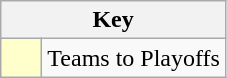<table class="wikitable" style="text-align: center;">
<tr>
<th colspan=2>Key</th>
</tr>
<tr>
<td style="background:#ffffcc; width:20px;"></td>
<td align=left>Teams to Playoffs</td>
</tr>
</table>
